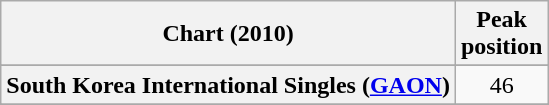<table class="wikitable plainrowheaders sortable" style="text-align:center">
<tr>
<th scope="col">Chart (2010)</th>
<th scope="col">Peak<br> position</th>
</tr>
<tr>
</tr>
<tr>
<th scope="row">South Korea International Singles (<a href='#'>GAON</a>)</th>
<td>46</td>
</tr>
<tr>
</tr>
<tr>
</tr>
</table>
